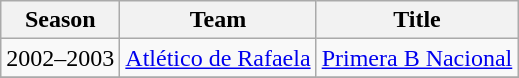<table class="wikitable">
<tr>
<th>Season</th>
<th>Team</th>
<th>Title</th>
</tr>
<tr>
<td>2002–2003</td>
<td><a href='#'>Atlético de Rafaela</a></td>
<td><a href='#'>Primera B Nacional</a></td>
</tr>
<tr>
</tr>
</table>
